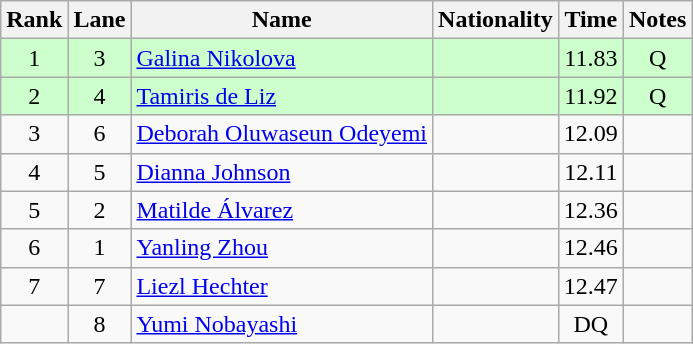<table class="wikitable sortable" style="text-align:center">
<tr>
<th>Rank</th>
<th>Lane</th>
<th>Name</th>
<th>Nationality</th>
<th>Time</th>
<th>Notes</th>
</tr>
<tr bgcolor=ccffcc>
<td align=center>1</td>
<td align=center>3</td>
<td align=left><a href='#'>Galina Nikolova</a></td>
<td align=left></td>
<td>11.83</td>
<td>Q</td>
</tr>
<tr bgcolor=ccffcc>
<td align=center>2</td>
<td align=center>4</td>
<td align=left><a href='#'>Tamiris de Liz</a></td>
<td align=left></td>
<td>11.92</td>
<td>Q</td>
</tr>
<tr>
<td align=center>3</td>
<td align=center>6</td>
<td align=left><a href='#'>Deborah Oluwaseun Odeyemi</a></td>
<td align=left></td>
<td>12.09</td>
<td></td>
</tr>
<tr>
<td align=center>4</td>
<td align=center>5</td>
<td align=left><a href='#'>Dianna Johnson</a></td>
<td align=left></td>
<td>12.11</td>
<td></td>
</tr>
<tr>
<td align=center>5</td>
<td align=center>2</td>
<td align=left><a href='#'>Matilde Álvarez</a></td>
<td align=left></td>
<td>12.36</td>
<td></td>
</tr>
<tr>
<td align=center>6</td>
<td align=center>1</td>
<td align=left><a href='#'>Yanling Zhou</a></td>
<td align=left></td>
<td>12.46</td>
<td></td>
</tr>
<tr>
<td align=center>7</td>
<td align=center>7</td>
<td align=left><a href='#'>Liezl Hechter</a></td>
<td align=left></td>
<td>12.47</td>
<td></td>
</tr>
<tr>
<td align=center></td>
<td align=center>8</td>
<td align=left><a href='#'>Yumi Nobayashi</a></td>
<td align=left></td>
<td>DQ</td>
<td></td>
</tr>
</table>
